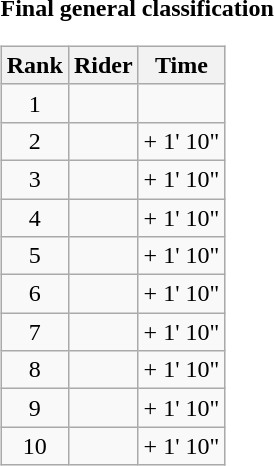<table>
<tr>
<td><strong>Final general classification</strong><br><table class="wikitable">
<tr>
<th scope="col">Rank</th>
<th scope="col">Rider</th>
<th scope="col">Time</th>
</tr>
<tr>
<td style="text-align:center;">1</td>
<td></td>
<td style="text-align:right;"></td>
</tr>
<tr>
<td style="text-align:center;">2</td>
<td></td>
<td style="text-align:right;">+ 1' 10"</td>
</tr>
<tr>
<td style="text-align:center;">3</td>
<td></td>
<td style="text-align:right;">+ 1' 10"</td>
</tr>
<tr>
<td style="text-align:center;">4</td>
<td></td>
<td style="text-align:right;">+ 1' 10"</td>
</tr>
<tr>
<td style="text-align:center;">5</td>
<td></td>
<td style="text-align:right;">+ 1' 10"</td>
</tr>
<tr>
<td style="text-align:center;">6</td>
<td></td>
<td style="text-align:right;">+ 1' 10"</td>
</tr>
<tr>
<td style="text-align:center;">7</td>
<td></td>
<td style="text-align:right;">+ 1' 10"</td>
</tr>
<tr>
<td style="text-align:center;">8</td>
<td></td>
<td style="text-align:right;">+ 1' 10"</td>
</tr>
<tr>
<td style="text-align:center;">9</td>
<td></td>
<td style="text-align:right;">+ 1' 10"</td>
</tr>
<tr>
<td style="text-align:center;">10</td>
<td></td>
<td style="text-align:right;">+ 1' 10"</td>
</tr>
</table>
</td>
</tr>
</table>
